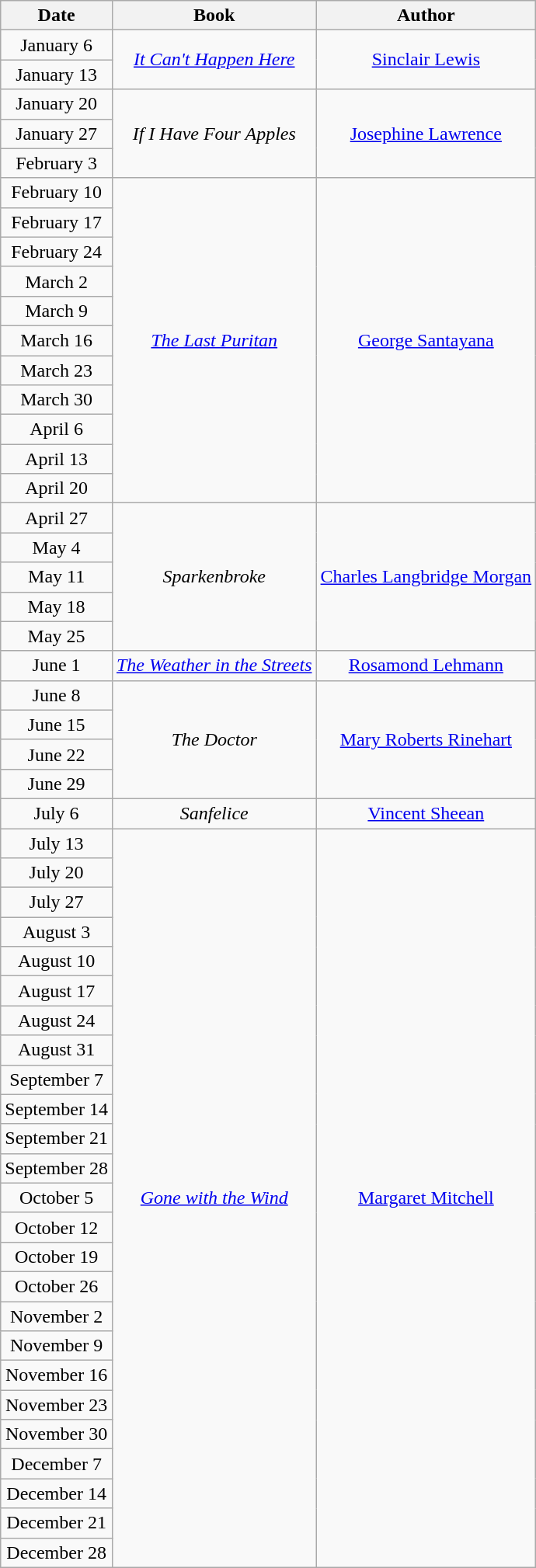<table class="wikitable sortable" style="text-align: center">
<tr>
<th>Date</th>
<th>Book</th>
<th>Author</th>
</tr>
<tr>
<td>January 6</td>
<td rowspan=2><em><a href='#'>It Can't Happen Here</a></em></td>
<td rowspan=2><a href='#'>Sinclair Lewis</a></td>
</tr>
<tr>
<td>January 13</td>
</tr>
<tr>
<td>January 20</td>
<td rowspan=3><em>If I Have Four Apples</em></td>
<td rowspan=3><a href='#'>Josephine Lawrence</a></td>
</tr>
<tr>
<td>January 27</td>
</tr>
<tr>
<td>February 3</td>
</tr>
<tr>
<td>February 10</td>
<td rowspan=11><em><a href='#'>The Last Puritan</a></em></td>
<td rowspan=11><a href='#'>George Santayana</a></td>
</tr>
<tr>
<td>February 17</td>
</tr>
<tr>
<td>February 24</td>
</tr>
<tr>
<td>March 2</td>
</tr>
<tr>
<td>March 9</td>
</tr>
<tr>
<td>March 16</td>
</tr>
<tr>
<td>March 23</td>
</tr>
<tr>
<td>March 30</td>
</tr>
<tr>
<td>April 6</td>
</tr>
<tr>
<td>April 13</td>
</tr>
<tr>
<td>April 20</td>
</tr>
<tr>
<td>April 27</td>
<td rowspan=5><em>Sparkenbroke</em></td>
<td rowspan=5><a href='#'>Charles Langbridge Morgan</a></td>
</tr>
<tr>
<td>May 4</td>
</tr>
<tr>
<td>May 11</td>
</tr>
<tr>
<td>May 18</td>
</tr>
<tr>
<td>May 25</td>
</tr>
<tr>
<td>June 1</td>
<td><em><a href='#'>The Weather in the Streets</a></em></td>
<td><a href='#'>Rosamond Lehmann</a></td>
</tr>
<tr>
<td>June 8</td>
<td rowspan=4><em>The Doctor</em></td>
<td rowspan=4><a href='#'>Mary Roberts Rinehart</a></td>
</tr>
<tr>
<td>June 15</td>
</tr>
<tr>
<td>June 22</td>
</tr>
<tr>
<td>June 29</td>
</tr>
<tr>
<td>July 6</td>
<td><em>Sanfelice</em></td>
<td><a href='#'>Vincent Sheean</a></td>
</tr>
<tr>
<td>July 13</td>
<td rowspan=25><em><a href='#'>Gone with the Wind</a></em></td>
<td rowspan=25><a href='#'>Margaret Mitchell</a></td>
</tr>
<tr>
<td>July 20</td>
</tr>
<tr>
<td>July 27</td>
</tr>
<tr>
<td>August 3</td>
</tr>
<tr>
<td>August 10</td>
</tr>
<tr>
<td>August 17</td>
</tr>
<tr>
<td>August 24</td>
</tr>
<tr>
<td>August 31</td>
</tr>
<tr>
<td>September 7</td>
</tr>
<tr>
<td>September 14</td>
</tr>
<tr>
<td>September 21</td>
</tr>
<tr>
<td>September 28</td>
</tr>
<tr>
<td>October 5</td>
</tr>
<tr>
<td>October 12</td>
</tr>
<tr>
<td>October 19</td>
</tr>
<tr>
<td>October 26</td>
</tr>
<tr>
<td>November 2</td>
</tr>
<tr>
<td>November 9</td>
</tr>
<tr>
<td>November 16</td>
</tr>
<tr>
<td>November 23</td>
</tr>
<tr>
<td>November 30</td>
</tr>
<tr>
<td>December 7</td>
</tr>
<tr>
<td>December 14</td>
</tr>
<tr>
<td>December 21</td>
</tr>
<tr>
<td>December 28</td>
</tr>
</table>
